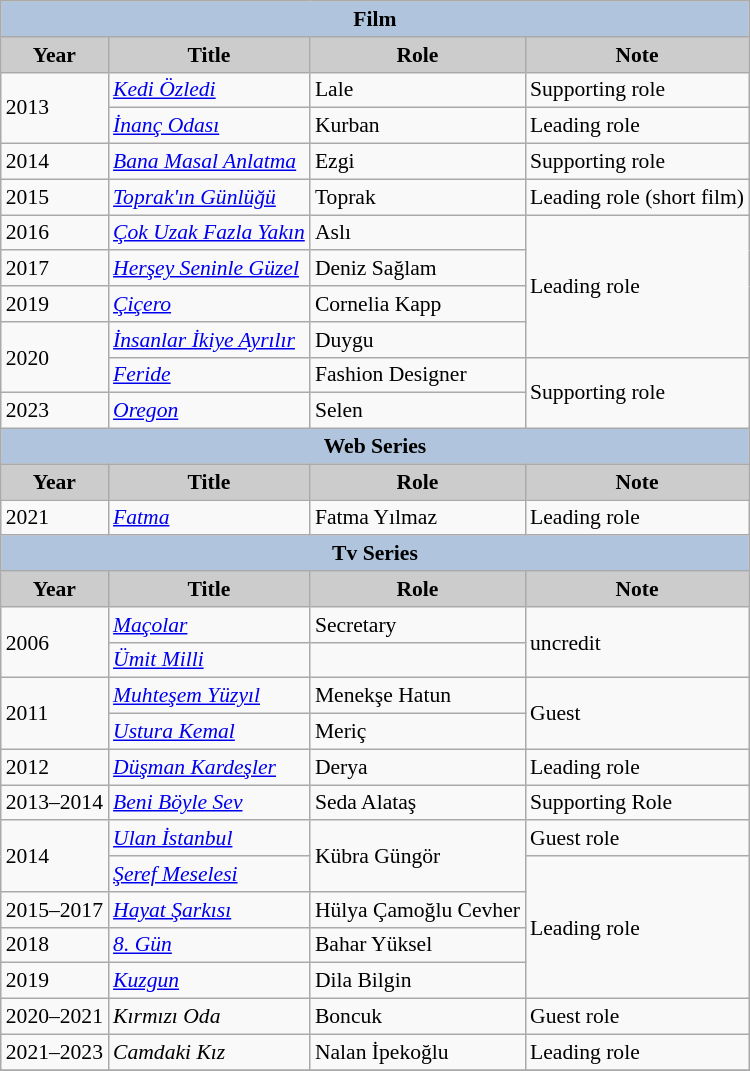<table class="wikitable" style="font-size:90%">
<tr>
<th colspan="4" style="background:LightSteelBlue">Film</th>
</tr>
<tr>
<th style="background:#CCCCCC">Year</th>
<th style="background:#CCCCCC">Title</th>
<th style="background:#CCCCCC">Role</th>
<th style="background:#CCCCCC">Note</th>
</tr>
<tr>
<td rowspan="2">2013</td>
<td><em><a href='#'>Kedi Özledi</a></em></td>
<td>Lale</td>
<td>Supporting role</td>
</tr>
<tr>
<td><em><a href='#'>İnanç Odası</a></em></td>
<td>Kurban</td>
<td>Leading role</td>
</tr>
<tr>
<td>2014</td>
<td><em><a href='#'>Bana Masal Anlatma</a></em></td>
<td>Ezgi</td>
<td>Supporting role</td>
</tr>
<tr>
<td>2015</td>
<td><em><a href='#'>Toprak'ın Günlüğü</a></em></td>
<td>Toprak</td>
<td>Leading role (short film)</td>
</tr>
<tr>
<td>2016</td>
<td><em><a href='#'>Çok Uzak Fazla Yakın</a></em></td>
<td>Aslı</td>
<td rowspan="4">Leading role</td>
</tr>
<tr>
<td>2017</td>
<td><em><a href='#'>Herşey Seninle Güzel</a></em></td>
<td>Deniz Sağlam</td>
</tr>
<tr>
<td>2019</td>
<td><em><a href='#'>Çiçero</a></em></td>
<td>Cornelia Kapp</td>
</tr>
<tr>
<td rowspan="2">2020</td>
<td><em><a href='#'>İnsanlar İkiye Ayrılır</a></em></td>
<td>Duygu</td>
</tr>
<tr>
<td><em><a href='#'>Feride</a></em></td>
<td>Fashion Designer</td>
<td rowspan="2">Supporting role</td>
</tr>
<tr>
<td>2023</td>
<td><em><a href='#'>Oregon</a></em></td>
<td>Selen</td>
</tr>
<tr>
<th colspan="4" style="background:LightSteelBlue">Web Series</th>
</tr>
<tr>
<th style="background:#CCCCCC">Year</th>
<th style="background:#CCCCCC">Title</th>
<th style="background:#CCCCCC">Role</th>
<th style="background:#CCCCCC">Note</th>
</tr>
<tr>
<td>2021</td>
<td><em><a href='#'>Fatma</a></em></td>
<td>Fatma Yılmaz</td>
<td>Leading role</td>
</tr>
<tr>
<th colspan="4" style="background:LightSteelBlue">Tv Series</th>
</tr>
<tr>
<th style="background:#CCCCCC">Year</th>
<th style="background:#CCCCCC">Title</th>
<th style="background:#CCCCCC">Role</th>
<th style="background:#CCCCCC">Note</th>
</tr>
<tr>
<td rowspan="2">2006</td>
<td><em><a href='#'>Maçolar</a></em></td>
<td>Secretary</td>
<td rowspan="2">uncredit</td>
</tr>
<tr>
<td><em><a href='#'>Ümit Milli</a></em></td>
</tr>
<tr>
<td rowspan="2">2011</td>
<td><em><a href='#'>Muhteşem Yüzyıl</a></em></td>
<td>Menekşe Hatun</td>
<td rowspan="2">Guest</td>
</tr>
<tr>
<td><em><a href='#'>Ustura Kemal</a></em></td>
<td>Meriç</td>
</tr>
<tr>
<td>2012</td>
<td><em><a href='#'>Düşman Kardeşler</a></em></td>
<td>Derya</td>
<td>Leading role</td>
</tr>
<tr>
<td>2013–2014</td>
<td><em><a href='#'>Beni Böyle Sev</a></em></td>
<td>Seda Alataş</td>
<td>Supporting Role</td>
</tr>
<tr>
<td rowspan="2">2014</td>
<td><em><a href='#'>Ulan İstanbul</a></em></td>
<td rowspan="2">Kübra Güngör</td>
<td>Guest role</td>
</tr>
<tr>
<td><em><a href='#'>Şeref Meselesi</a></em></td>
<td rowspan="4">Leading role</td>
</tr>
<tr>
<td>2015–2017</td>
<td><em><a href='#'>Hayat Şarkısı</a></em></td>
<td>Hülya Çamoğlu Cevher</td>
</tr>
<tr>
<td>2018</td>
<td><em><a href='#'>8. Gün</a></em></td>
<td>Bahar Yüksel</td>
</tr>
<tr>
<td>2019</td>
<td><em><a href='#'>Kuzgun</a></em></td>
<td>Dila Bilgin</td>
</tr>
<tr>
<td>2020–2021</td>
<td><em>Kırmızı Oda</em></td>
<td>Boncuk</td>
<td>Guest role</td>
</tr>
<tr>
<td>2021–2023</td>
<td><em>Camdaki Kız</em></td>
<td>Nalan İpekoğlu</td>
<td>Leading role</td>
</tr>
<tr>
</tr>
</table>
